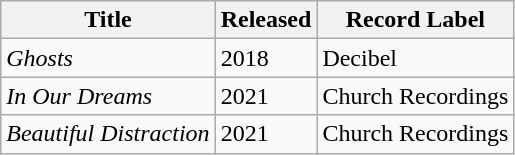<table class="wikitable">
<tr>
<th>Title</th>
<th>Released</th>
<th>Record Label</th>
</tr>
<tr>
<td><em>Ghosts</em></td>
<td>2018</td>
<td>Decibel</td>
</tr>
<tr>
<td><em>In Our Dreams</em></td>
<td>2021</td>
<td>Church Recordings</td>
</tr>
<tr>
<td><em>Beautiful Distraction</em></td>
<td>2021</td>
<td>Church Recordings</td>
</tr>
</table>
